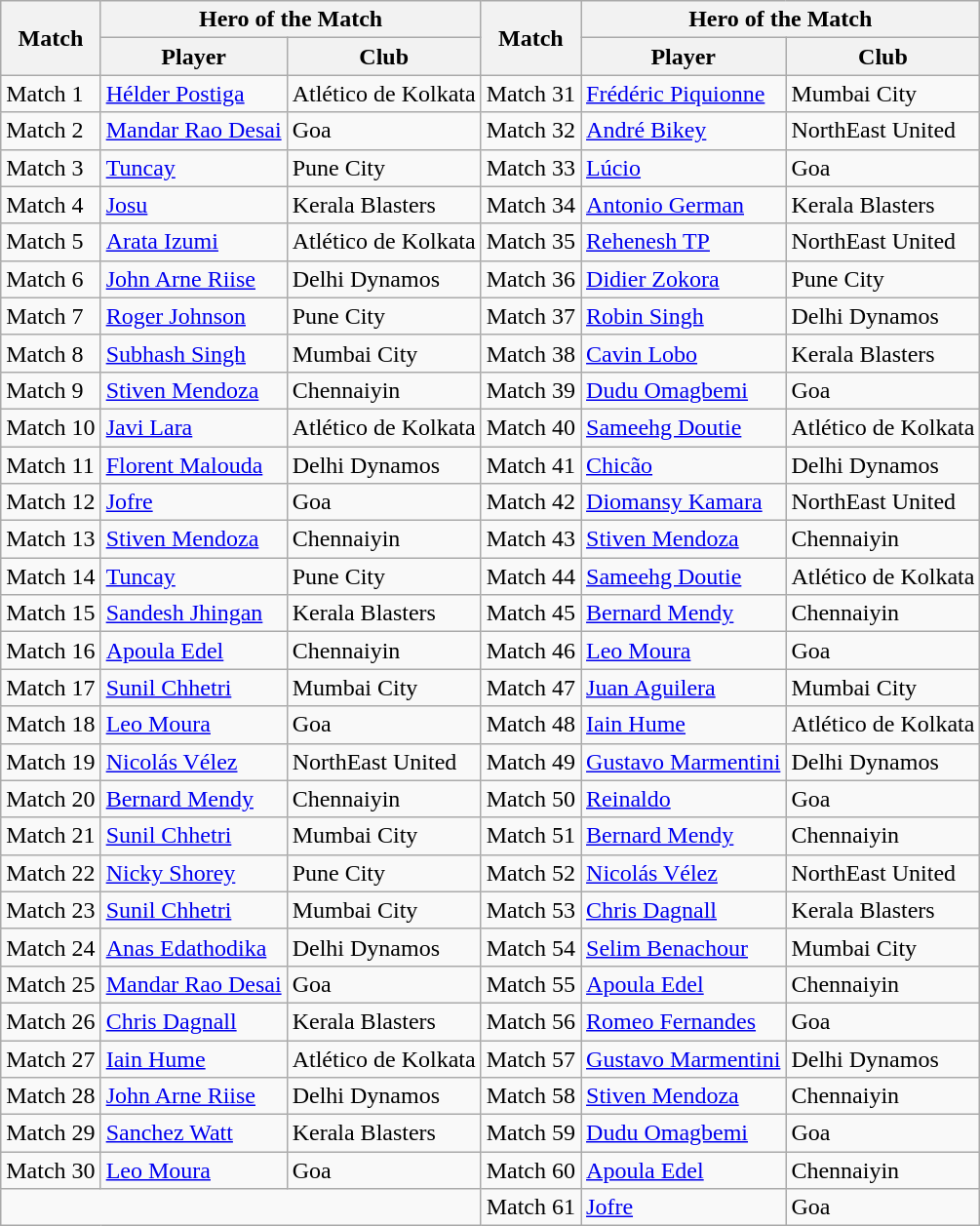<table class="wikitable">
<tr>
<th rowspan="2">Match</th>
<th colspan="2">Hero of the Match</th>
<th rowspan="2">Match</th>
<th colspan="2">Hero of the Match</th>
</tr>
<tr>
<th>Player</th>
<th>Club</th>
<th>Player</th>
<th>Club</th>
</tr>
<tr>
<td>Match 1</td>
<td> <a href='#'>Hélder Postiga</a></td>
<td>Atlético de Kolkata</td>
<td>Match 31</td>
<td> <a href='#'>Frédéric Piquionne</a></td>
<td>Mumbai City</td>
</tr>
<tr>
<td>Match 2</td>
<td> <a href='#'>Mandar Rao Desai</a></td>
<td>Goa</td>
<td>Match 32</td>
<td> <a href='#'>André Bikey</a></td>
<td>NorthEast United</td>
</tr>
<tr>
<td>Match 3</td>
<td> <a href='#'>Tuncay</a></td>
<td>Pune City</td>
<td>Match 33</td>
<td> <a href='#'>Lúcio</a></td>
<td>Goa</td>
</tr>
<tr>
<td>Match 4</td>
<td> <a href='#'>Josu</a></td>
<td>Kerala Blasters</td>
<td>Match 34</td>
<td> <a href='#'>Antonio German</a></td>
<td>Kerala Blasters</td>
</tr>
<tr>
<td>Match 5</td>
<td> <a href='#'>Arata Izumi</a></td>
<td>Atlético de Kolkata</td>
<td>Match 35</td>
<td> <a href='#'>Rehenesh TP</a></td>
<td>NorthEast United</td>
</tr>
<tr>
<td>Match 6</td>
<td> <a href='#'>John Arne Riise</a></td>
<td>Delhi Dynamos</td>
<td>Match 36</td>
<td> <a href='#'>Didier Zokora</a></td>
<td>Pune City</td>
</tr>
<tr>
<td>Match 7</td>
<td> <a href='#'>Roger Johnson</a></td>
<td>Pune City</td>
<td>Match 37</td>
<td> <a href='#'>Robin Singh</a></td>
<td>Delhi Dynamos</td>
</tr>
<tr>
<td>Match 8</td>
<td> <a href='#'>Subhash Singh</a></td>
<td>Mumbai City</td>
<td>Match 38</td>
<td> <a href='#'>Cavin Lobo</a></td>
<td>Kerala Blasters</td>
</tr>
<tr>
<td>Match 9</td>
<td> <a href='#'>Stiven Mendoza</a></td>
<td>Chennaiyin</td>
<td>Match 39</td>
<td> <a href='#'>Dudu Omagbemi</a></td>
<td>Goa</td>
</tr>
<tr>
<td>Match 10</td>
<td> <a href='#'>Javi Lara</a></td>
<td>Atlético de Kolkata</td>
<td>Match 40</td>
<td> <a href='#'>Sameehg Doutie</a></td>
<td>Atlético de Kolkata</td>
</tr>
<tr>
<td>Match 11</td>
<td> <a href='#'>Florent Malouda</a></td>
<td>Delhi Dynamos</td>
<td>Match 41</td>
<td> <a href='#'>Chicão</a></td>
<td>Delhi Dynamos</td>
</tr>
<tr>
<td>Match 12</td>
<td> <a href='#'>Jofre</a></td>
<td>Goa</td>
<td>Match 42</td>
<td> <a href='#'>Diomansy Kamara</a></td>
<td>NorthEast United</td>
</tr>
<tr>
<td>Match 13</td>
<td> <a href='#'>Stiven Mendoza</a></td>
<td>Chennaiyin</td>
<td>Match 43</td>
<td> <a href='#'>Stiven Mendoza</a></td>
<td>Chennaiyin</td>
</tr>
<tr>
<td>Match 14</td>
<td> <a href='#'>Tuncay</a></td>
<td>Pune City</td>
<td>Match 44</td>
<td> <a href='#'>Sameehg Doutie</a></td>
<td>Atlético de Kolkata</td>
</tr>
<tr>
<td>Match 15</td>
<td> <a href='#'>Sandesh Jhingan</a></td>
<td>Kerala Blasters</td>
<td>Match 45</td>
<td> <a href='#'>Bernard Mendy</a></td>
<td>Chennaiyin</td>
</tr>
<tr>
<td>Match 16</td>
<td> <a href='#'>Apoula Edel</a></td>
<td>Chennaiyin</td>
<td>Match 46</td>
<td> <a href='#'>Leo Moura</a></td>
<td>Goa</td>
</tr>
<tr>
<td>Match 17</td>
<td> <a href='#'>Sunil Chhetri</a></td>
<td>Mumbai City</td>
<td>Match 47</td>
<td> <a href='#'>Juan Aguilera</a></td>
<td>Mumbai City</td>
</tr>
<tr>
<td>Match 18</td>
<td> <a href='#'>Leo Moura</a></td>
<td>Goa</td>
<td>Match 48</td>
<td> <a href='#'>Iain Hume</a></td>
<td>Atlético de Kolkata</td>
</tr>
<tr>
<td>Match 19</td>
<td> <a href='#'>Nicolás Vélez</a></td>
<td>NorthEast United</td>
<td>Match 49</td>
<td> <a href='#'>Gustavo Marmentini</a></td>
<td>Delhi Dynamos</td>
</tr>
<tr>
<td>Match 20</td>
<td> <a href='#'>Bernard Mendy</a></td>
<td>Chennaiyin</td>
<td>Match 50</td>
<td> <a href='#'>Reinaldo</a></td>
<td>Goa</td>
</tr>
<tr>
<td>Match 21</td>
<td> <a href='#'>Sunil Chhetri</a></td>
<td>Mumbai City</td>
<td>Match 51</td>
<td> <a href='#'>Bernard Mendy</a></td>
<td>Chennaiyin</td>
</tr>
<tr>
<td>Match 22</td>
<td> <a href='#'>Nicky Shorey</a></td>
<td>Pune City</td>
<td>Match 52</td>
<td> <a href='#'>Nicolás Vélez</a></td>
<td>NorthEast United</td>
</tr>
<tr>
<td>Match 23</td>
<td> <a href='#'>Sunil Chhetri</a></td>
<td>Mumbai City</td>
<td>Match 53</td>
<td> <a href='#'>Chris Dagnall</a></td>
<td>Kerala Blasters</td>
</tr>
<tr>
<td>Match 24</td>
<td> <a href='#'>Anas Edathodika</a></td>
<td>Delhi Dynamos</td>
<td>Match 54</td>
<td> <a href='#'>Selim Benachour</a></td>
<td>Mumbai City</td>
</tr>
<tr>
<td>Match 25</td>
<td> <a href='#'>Mandar Rao Desai</a></td>
<td>Goa</td>
<td>Match 55</td>
<td> <a href='#'>Apoula Edel</a></td>
<td>Chennaiyin</td>
</tr>
<tr>
<td>Match 26</td>
<td> <a href='#'>Chris Dagnall</a></td>
<td>Kerala Blasters</td>
<td>Match 56</td>
<td> <a href='#'>Romeo Fernandes</a></td>
<td>Goa</td>
</tr>
<tr>
<td>Match 27</td>
<td> <a href='#'>Iain Hume</a></td>
<td>Atlético de Kolkata</td>
<td>Match 57</td>
<td> <a href='#'>Gustavo Marmentini</a></td>
<td>Delhi Dynamos</td>
</tr>
<tr>
<td>Match 28</td>
<td> <a href='#'>John Arne Riise</a></td>
<td>Delhi Dynamos</td>
<td>Match 58</td>
<td> <a href='#'>Stiven Mendoza</a></td>
<td>Chennaiyin</td>
</tr>
<tr>
<td>Match 29</td>
<td> <a href='#'>Sanchez Watt</a></td>
<td>Kerala Blasters</td>
<td>Match 59</td>
<td> <a href='#'>Dudu Omagbemi</a></td>
<td>Goa</td>
</tr>
<tr>
<td>Match 30</td>
<td> <a href='#'>Leo Moura</a></td>
<td>Goa</td>
<td>Match 60</td>
<td> <a href='#'>Apoula Edel</a></td>
<td>Chennaiyin</td>
</tr>
<tr>
<td colspan=3></td>
<td>Match 61</td>
<td> <a href='#'>Jofre</a></td>
<td>Goa</td>
</tr>
</table>
